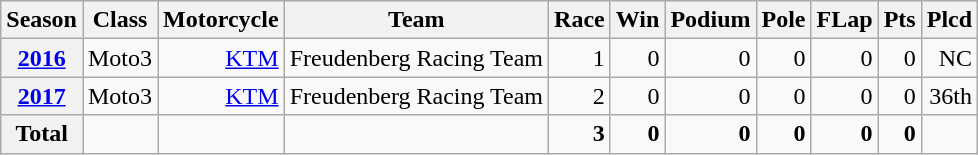<table class="wikitable" style=text-align:right>
<tr>
<th>Season</th>
<th>Class</th>
<th>Motorcycle</th>
<th>Team</th>
<th>Race</th>
<th>Win</th>
<th>Podium</th>
<th>Pole</th>
<th>FLap</th>
<th>Pts</th>
<th>Plcd</th>
</tr>
<tr>
<th><a href='#'>2016</a></th>
<td>Moto3</td>
<td><a href='#'>KTM</a></td>
<td>Freudenberg Racing Team</td>
<td>1</td>
<td>0</td>
<td>0</td>
<td>0</td>
<td>0</td>
<td>0</td>
<td>NC</td>
</tr>
<tr>
<th><a href='#'>2017</a></th>
<td>Moto3</td>
<td><a href='#'>KTM</a></td>
<td>Freudenberg Racing Team</td>
<td>2</td>
<td>0</td>
<td>0</td>
<td>0</td>
<td>0</td>
<td>0</td>
<td>36th</td>
</tr>
<tr>
<th>Total</th>
<td></td>
<td></td>
<td></td>
<td><strong>3</strong></td>
<td><strong>0</strong></td>
<td><strong>0</strong></td>
<td><strong>0</strong></td>
<td><strong>0</strong></td>
<td><strong>0</strong></td>
<td></td>
</tr>
</table>
